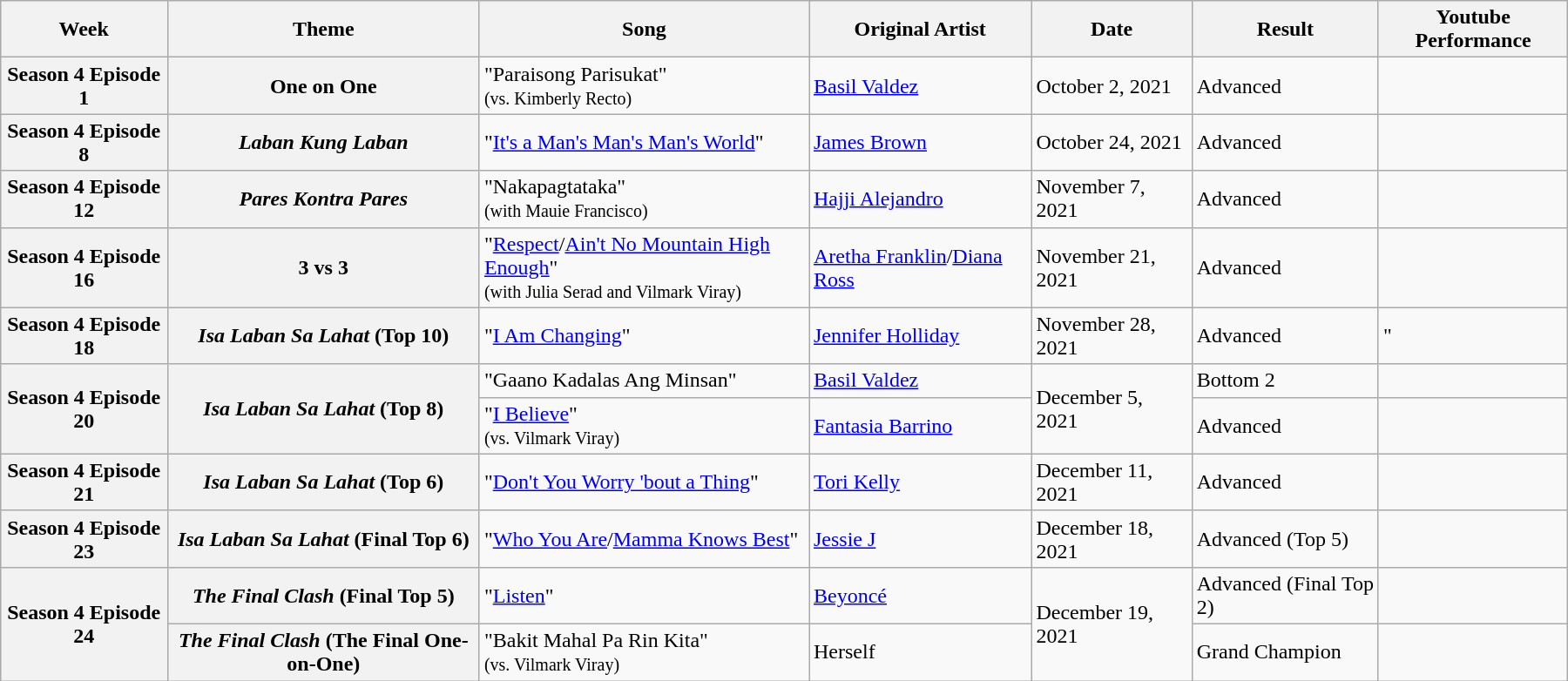<table class="wikitable sortable" style="width:95%; margin:1em auto;">
<tr>
<th scope="col">Week</th>
<th scope="col">Theme</th>
<th scope="col">Song</th>
<th scope="col">Original Artist</th>
<th scope="col">Date</th>
<th scope="col">Result</th>
<th>Youtube Performance</th>
</tr>
<tr>
<th scope="row">Season 4 Episode 1</th>
<th>One on One</th>
<td>"Paraisong Parisukat"<br><small>(vs. Kimberly Recto)</small></td>
<td><a href='#'>Basil Valdez</a></td>
<td>October 2, 2021</td>
<td>Advanced</td>
<td></td>
</tr>
<tr>
<th scope="row">Season 4 Episode 8</th>
<th><em>Laban Kung Laban</em></th>
<td>"<a href='#'>It's a Man's Man's Man's World</a>"</td>
<td><a href='#'>James Brown</a></td>
<td>October 24, 2021</td>
<td>Advanced</td>
<td></td>
</tr>
<tr>
<th scope="row">Season 4 Episode 12</th>
<th><em>Pares Kontra Pares</em></th>
<td>"Nakapagtataka"<br><small>(with Mauie Francisco)</small></td>
<td><a href='#'>Hajji Alejandro</a></td>
<td>November 7, 2021</td>
<td>Advanced</td>
<td></td>
</tr>
<tr>
<th scope="row">Season 4 Episode 16</th>
<th>3 vs 3</th>
<td>"<a href='#'>Respect</a>/<a href='#'>Ain't No Mountain High Enough</a>"<br><small>(with Julia Serad and Vilmark Viray)</small></td>
<td><a href='#'>Aretha Franklin</a>/<a href='#'>Diana Ross</a></td>
<td>November 21, 2021</td>
<td>Advanced</td>
<td></td>
</tr>
<tr>
<th scope="row">Season 4 Episode 18</th>
<th><em>Isa Laban Sa Lahat</em> (Top 10)</th>
<td>"<a href='#'>I Am Changing</a>"</td>
<td><a href='#'>Jennifer Holliday</a></td>
<td>November 28, 2021</td>
<td>Advanced</td>
<td>"</td>
</tr>
<tr>
<th scope="row" rowspan="2">Season 4 Episode 20</th>
<th rowspan="2"><em>Isa Laban Sa Lahat</em> (Top 8)</th>
<td>"Gaano Kadalas Ang Minsan"</td>
<td><a href='#'>Basil Valdez</a></td>
<td rowspan="2">December 5, 2021</td>
<td>Bottom 2</td>
<td></td>
</tr>
<tr>
<td>"<a href='#'>I Believe</a>"<br><small>(vs. Vilmark Viray)</small></td>
<td><a href='#'>Fantasia Barrino</a></td>
<td>Advanced</td>
<td></td>
</tr>
<tr>
<th scope="row">Season 4 Episode 21</th>
<th><em>Isa Laban Sa Lahat</em> (Top 6)</th>
<td>"<a href='#'>Don't You Worry 'bout a Thing</a>"</td>
<td><a href='#'>Tori Kelly</a></td>
<td>December 11, 2021</td>
<td>Advanced</td>
<td></td>
</tr>
<tr>
<th scope="row">Season 4 Episode 23</th>
<th><em>Isa Laban Sa Lahat</em> (Final Top 6)</th>
<td>"<a href='#'>Who You Are</a>/<a href='#'>Mamma Knows Best</a>"</td>
<td><a href='#'>Jessie J</a></td>
<td>December 18, 2021</td>
<td>Advanced (Top 5)</td>
<td></td>
</tr>
<tr>
<th scope="row" rowspan="2">Season 4 Episode 24</th>
<th><em>The Final Clash</em> (Final Top 5)</th>
<td>"<a href='#'>Listen</a>"</td>
<td><a href='#'>Beyoncé</a></td>
<td rowspan="2">December 19, 2021</td>
<td>Advanced (Final Top 2)</td>
<td></td>
</tr>
<tr>
<th><em>The Final Clash</em> (The Final One-on-One)</th>
<td>"Bakit Mahal Pa Rin Kita"<br><small>(vs. Vilmark Viray)</small></td>
<td>Herself</td>
<td>Grand Champion</td>
<td></td>
</tr>
</table>
